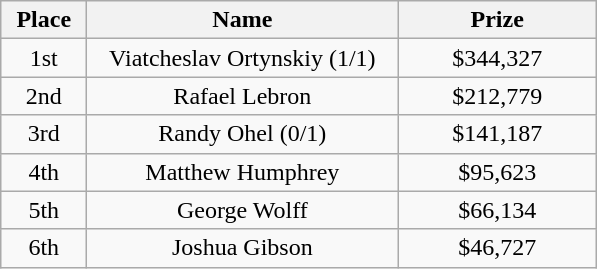<table class="wikitable">
<tr>
<th width="50">Place</th>
<th width="200">Name</th>
<th width="125">Prize</th>
</tr>
<tr>
<td align = "center">1st</td>
<td align = "center">Viatcheslav Ortynskiy (1/1)</td>
<td align = "center">$344,327</td>
</tr>
<tr>
<td align = "center">2nd</td>
<td align = "center">Rafael Lebron</td>
<td align = "center">$212,779</td>
</tr>
<tr>
<td align = "center">3rd</td>
<td align = "center">Randy Ohel (0/1)</td>
<td align = "center">$141,187</td>
</tr>
<tr>
<td align = "center">4th</td>
<td align = "center">Matthew Humphrey</td>
<td align = "center">$95,623</td>
</tr>
<tr>
<td align = "center">5th</td>
<td align = "center">George Wolff</td>
<td align = "center">$66,134</td>
</tr>
<tr>
<td align = "center">6th</td>
<td align = "center">Joshua Gibson</td>
<td align = "center">$46,727</td>
</tr>
</table>
